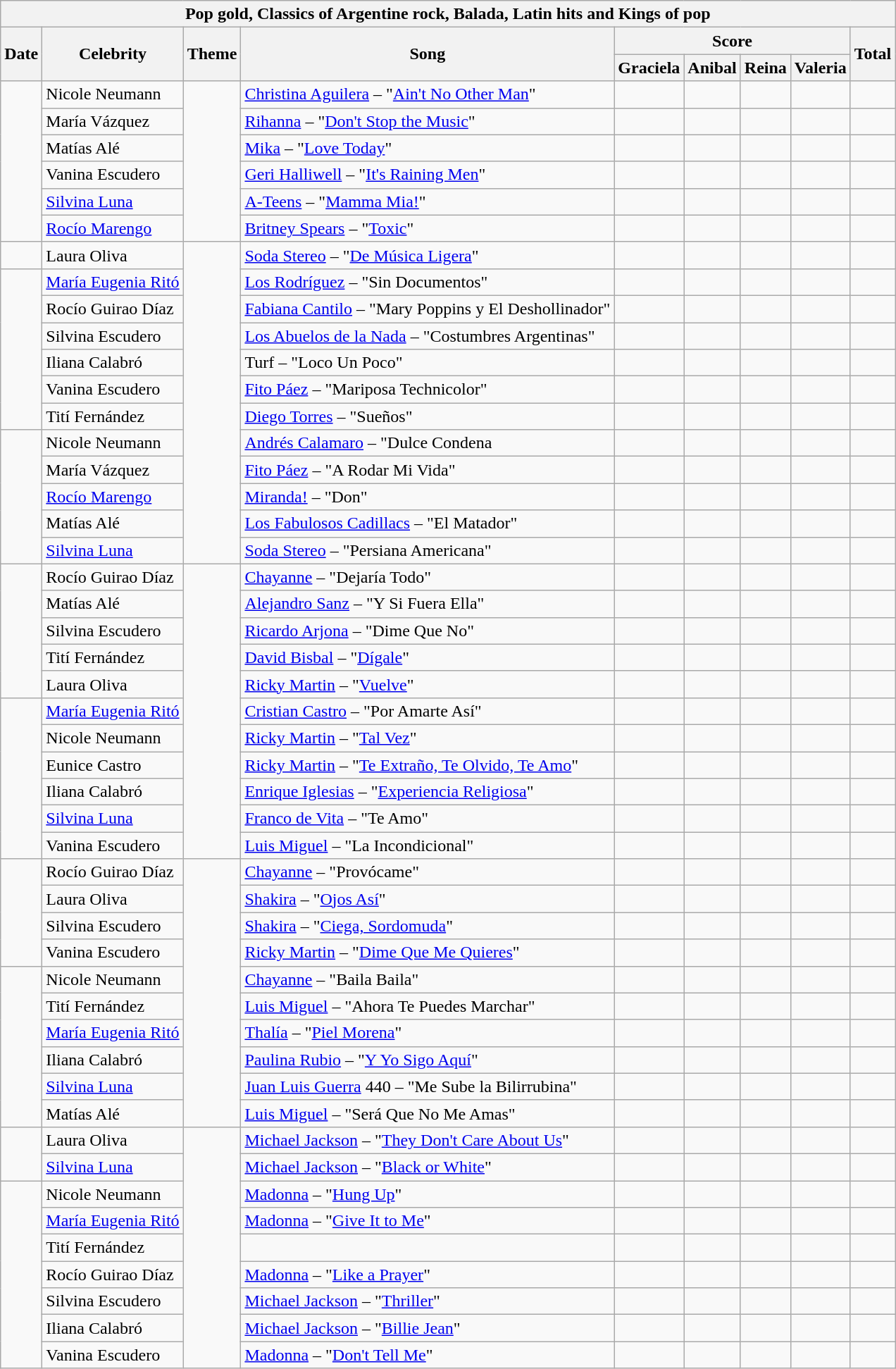<table class="wikitable collapsible collapsed">
<tr>
<th colspan="10" align=center>Pop gold, Classics of Argentine rock, Balada, Latin hits and Kings of pop</th>
</tr>
<tr>
<th rowspan="2">Date</th>
<th rowspan="2">Celebrity</th>
<th rowspan="2">Theme</th>
<th rowspan="2">Song</th>
<th colspan="4">Score</th>
<th rowspan="2">Total</th>
</tr>
<tr>
<th>Graciela</th>
<th>Anibal</th>
<th>Reina</th>
<th>Valeria</th>
</tr>
<tr>
<td rowspan="6"></td>
<td>Nicole Neumann</td>
<td rowspan="6"></td>
<td><a href='#'>Christina Aguilera</a> – "<a href='#'>Ain't No Other Man</a>"</td>
<td></td>
<td></td>
<td></td>
<td></td>
<td></td>
</tr>
<tr>
<td>María Vázquez</td>
<td><a href='#'>Rihanna</a> – "<a href='#'>Don't Stop the Music</a>"</td>
<td></td>
<td></td>
<td></td>
<td></td>
<td></td>
</tr>
<tr>
<td>Matías Alé</td>
<td><a href='#'>Mika</a> – "<a href='#'>Love Today</a>"</td>
<td></td>
<td></td>
<td></td>
<td></td>
<td></td>
</tr>
<tr>
<td>Vanina Escudero</td>
<td><a href='#'>Geri Halliwell</a> – "<a href='#'>It's Raining Men</a>"</td>
<td></td>
<td></td>
<td></td>
<td></td>
<td></td>
</tr>
<tr>
<td><a href='#'>Silvina Luna</a></td>
<td><a href='#'>A-Teens</a> – "<a href='#'>Mamma Mia!</a>"</td>
<td></td>
<td></td>
<td></td>
<td></td>
<td></td>
</tr>
<tr>
<td><a href='#'>Rocío Marengo</a></td>
<td><a href='#'>Britney Spears</a> – "<a href='#'>Toxic</a>"</td>
<td></td>
<td></td>
<td></td>
<td></td>
<td></td>
</tr>
<tr>
<td></td>
<td>Laura Oliva</td>
<td rowspan="12"></td>
<td><a href='#'>Soda Stereo</a> – "<a href='#'>De Música Ligera</a>"</td>
<td></td>
<td></td>
<td></td>
<td></td>
<td></td>
</tr>
<tr>
<td rowspan="6"></td>
<td><a href='#'>María Eugenia Ritó</a></td>
<td><a href='#'>Los Rodríguez</a> – "Sin Documentos"</td>
<td></td>
<td></td>
<td></td>
<td></td>
<td></td>
</tr>
<tr>
<td>Rocío Guirao Díaz</td>
<td><a href='#'>Fabiana Cantilo</a> – "Mary Poppins y El Deshollinador"</td>
<td></td>
<td></td>
<td></td>
<td></td>
<td></td>
</tr>
<tr>
<td>Silvina Escudero</td>
<td><a href='#'>Los Abuelos de la Nada</a> – "Costumbres Argentinas"</td>
<td></td>
<td></td>
<td></td>
<td></td>
<td></td>
</tr>
<tr>
<td>Iliana Calabró</td>
<td>Turf – "Loco Un Poco"</td>
<td></td>
<td></td>
<td></td>
<td></td>
<td></td>
</tr>
<tr>
<td>Vanina Escudero</td>
<td><a href='#'>Fito Páez</a> – "Mariposa Technicolor"</td>
<td></td>
<td></td>
<td></td>
<td></td>
<td></td>
</tr>
<tr>
<td>Tití Fernández</td>
<td><a href='#'>Diego Torres</a> – "Sueños"</td>
<td></td>
<td></td>
<td></td>
<td></td>
<td></td>
</tr>
<tr>
<td rowspan="5"></td>
<td>Nicole Neumann</td>
<td><a href='#'>Andrés Calamaro</a> – "Dulce Condena</td>
<td></td>
<td></td>
<td></td>
<td></td>
<td></td>
</tr>
<tr>
<td>María Vázquez</td>
<td><a href='#'>Fito Páez</a> – "A Rodar Mi Vida"</td>
<td></td>
<td></td>
<td></td>
<td></td>
<td></td>
</tr>
<tr>
<td><a href='#'>Rocío Marengo</a></td>
<td><a href='#'>Miranda!</a> – "Don"</td>
<td></td>
<td></td>
<td></td>
<td></td>
<td></td>
</tr>
<tr>
<td>Matías Alé</td>
<td><a href='#'>Los Fabulosos Cadillacs</a> – "El Matador"</td>
<td></td>
<td></td>
<td></td>
<td></td>
<td></td>
</tr>
<tr>
<td><a href='#'>Silvina Luna</a></td>
<td><a href='#'>Soda Stereo</a> – "Persiana Americana"</td>
<td></td>
<td></td>
<td></td>
<td></td>
<td></td>
</tr>
<tr>
<td rowspan="5"></td>
<td>Rocío Guirao Díaz</td>
<td rowspan="11"></td>
<td><a href='#'>Chayanne</a> – "Dejaría Todo"</td>
<td></td>
<td></td>
<td></td>
<td></td>
<td></td>
</tr>
<tr>
<td>Matías Alé</td>
<td><a href='#'>Alejandro Sanz</a> – "Y Si Fuera Ella"</td>
<td></td>
<td></td>
<td></td>
<td></td>
<td></td>
</tr>
<tr>
<td>Silvina Escudero</td>
<td><a href='#'>Ricardo Arjona</a> – "Dime Que No"</td>
<td></td>
<td></td>
<td></td>
<td></td>
<td></td>
</tr>
<tr>
<td>Tití Fernández</td>
<td><a href='#'>David Bisbal</a> – "<a href='#'>Dígale</a>"</td>
<td></td>
<td></td>
<td></td>
<td></td>
<td></td>
</tr>
<tr>
<td>Laura Oliva</td>
<td><a href='#'>Ricky Martin</a> – "<a href='#'>Vuelve</a>"</td>
<td></td>
<td></td>
<td></td>
<td></td>
<td></td>
</tr>
<tr>
<td rowspan="6"></td>
<td><a href='#'>María Eugenia Ritó</a></td>
<td><a href='#'>Cristian Castro</a> – "Por Amarte Así"</td>
<td></td>
<td></td>
<td></td>
<td></td>
<td></td>
</tr>
<tr>
<td>Nicole Neumann</td>
<td><a href='#'>Ricky Martin</a> – "<a href='#'>Tal Vez</a>"</td>
<td></td>
<td></td>
<td></td>
<td></td>
<td></td>
</tr>
<tr>
<td>Eunice Castro</td>
<td><a href='#'>Ricky Martin</a> – "<a href='#'>Te Extraño, Te Olvido, Te Amo</a>"</td>
<td></td>
<td></td>
<td></td>
<td></td>
<td></td>
</tr>
<tr>
<td>Iliana Calabró</td>
<td><a href='#'>Enrique Iglesias</a> – "<a href='#'>Experiencia Religiosa</a>"</td>
<td></td>
<td></td>
<td></td>
<td></td>
<td></td>
</tr>
<tr>
<td><a href='#'>Silvina Luna</a></td>
<td><a href='#'>Franco de Vita</a> – "Te Amo"</td>
<td></td>
<td></td>
<td></td>
<td></td>
<td></td>
</tr>
<tr>
<td>Vanina Escudero</td>
<td><a href='#'>Luis Miguel</a> – "La Incondicional"</td>
<td></td>
<td></td>
<td></td>
<td></td>
<td></td>
</tr>
<tr>
<td rowspan="4"></td>
<td>Rocío Guirao Díaz</td>
<td rowspan="10"></td>
<td><a href='#'>Chayanne</a> – "Provócame"</td>
<td></td>
<td></td>
<td></td>
<td></td>
<td></td>
</tr>
<tr>
<td>Laura Oliva</td>
<td><a href='#'>Shakira</a> – "<a href='#'>Ojos Así</a>"</td>
<td></td>
<td></td>
<td></td>
<td></td>
<td></td>
</tr>
<tr>
<td>Silvina Escudero</td>
<td><a href='#'>Shakira</a> – "<a href='#'>Ciega, Sordomuda</a>"</td>
<td></td>
<td></td>
<td></td>
<td></td>
<td></td>
</tr>
<tr>
<td>Vanina Escudero</td>
<td><a href='#'>Ricky Martin</a> – "<a href='#'>Dime Que Me Quieres</a>"</td>
<td></td>
<td></td>
<td></td>
<td></td>
<td></td>
</tr>
<tr>
<td rowspan="6"></td>
<td>Nicole Neumann</td>
<td><a href='#'>Chayanne</a> – "Baila Baila"</td>
<td></td>
<td></td>
<td></td>
<td></td>
<td></td>
</tr>
<tr>
<td>Tití Fernández</td>
<td><a href='#'>Luis Miguel</a> – "Ahora Te Puedes Marchar"</td>
<td></td>
<td></td>
<td></td>
<td></td>
<td></td>
</tr>
<tr>
<td><a href='#'>María Eugenia Ritó</a></td>
<td><a href='#'>Thalía</a> – "<a href='#'>Piel Morena</a>"</td>
<td></td>
<td></td>
<td></td>
<td></td>
<td></td>
</tr>
<tr>
<td>Iliana Calabró</td>
<td><a href='#'>Paulina Rubio</a> – "<a href='#'>Y Yo Sigo Aquí</a>"</td>
<td></td>
<td></td>
<td></td>
<td></td>
<td></td>
</tr>
<tr>
<td><a href='#'>Silvina Luna</a></td>
<td><a href='#'>Juan Luis Guerra</a> 440 – "Me Sube la Bilirrubina"</td>
<td></td>
<td></td>
<td></td>
<td></td>
<td></td>
</tr>
<tr>
<td>Matías Alé</td>
<td><a href='#'>Luis Miguel</a> – "Será Que No Me Amas"</td>
<td></td>
<td></td>
<td></td>
<td></td>
<td></td>
</tr>
<tr>
<td rowspan="2"></td>
<td>Laura Oliva</td>
<td rowspan="9"></td>
<td><a href='#'>Michael Jackson</a> – "<a href='#'>They Don't Care About Us</a>"</td>
<td></td>
<td></td>
<td></td>
<td></td>
<td></td>
</tr>
<tr>
<td><a href='#'>Silvina Luna</a></td>
<td><a href='#'>Michael Jackson</a> – "<a href='#'>Black or White</a>"</td>
<td></td>
<td></td>
<td></td>
<td></td>
<td></td>
</tr>
<tr>
<td rowspan="7"></td>
<td>Nicole Neumann</td>
<td><a href='#'>Madonna</a> – "<a href='#'>Hung Up</a>"</td>
<td></td>
<td></td>
<td></td>
<td></td>
<td></td>
</tr>
<tr>
<td><a href='#'>María Eugenia Ritó</a></td>
<td><a href='#'>Madonna</a> – "<a href='#'>Give It to Me</a>"</td>
<td></td>
<td></td>
<td></td>
<td></td>
<td></td>
</tr>
<tr>
<td>Tití Fernández</td>
<td></td>
<td></td>
<td></td>
<td></td>
<td></td>
<td></td>
</tr>
<tr>
<td>Rocío Guirao Díaz</td>
<td><a href='#'>Madonna</a> – "<a href='#'>Like a Prayer</a>"</td>
<td></td>
<td></td>
<td></td>
<td></td>
<td></td>
</tr>
<tr>
<td>Silvina Escudero</td>
<td><a href='#'>Michael Jackson</a> – "<a href='#'>Thriller</a>"</td>
<td></td>
<td></td>
<td></td>
<td></td>
<td></td>
</tr>
<tr>
<td>Iliana Calabró</td>
<td><a href='#'>Michael Jackson</a> – "<a href='#'>Billie Jean</a>"</td>
<td></td>
<td></td>
<td></td>
<td></td>
<td></td>
</tr>
<tr>
<td>Vanina Escudero</td>
<td><a href='#'>Madonna</a> – "<a href='#'>Don't Tell Me</a>"</td>
<td></td>
<td></td>
<td></td>
<td></td>
<td></td>
</tr>
</table>
